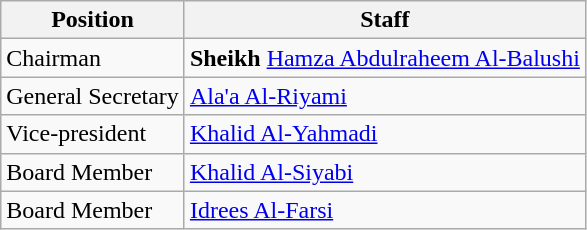<table class=wikitable>
<tr>
<th>Position</th>
<th>Staff</th>
</tr>
<tr>
<td>Chairman</td>
<td><strong>Sheikh</strong> <a href='#'>Hamza Abdulraheem Al-Balushi</a></td>
</tr>
<tr>
<td>General Secretary</td>
<td><a href='#'>Ala'a Al-Riyami</a></td>
</tr>
<tr>
<td>Vice-president</td>
<td><a href='#'>Khalid Al-Yahmadi</a></td>
</tr>
<tr>
<td>Board Member</td>
<td><a href='#'>Khalid Al-Siyabi</a></td>
</tr>
<tr>
<td>Board Member</td>
<td><a href='#'>Idrees Al-Farsi</a></td>
</tr>
</table>
